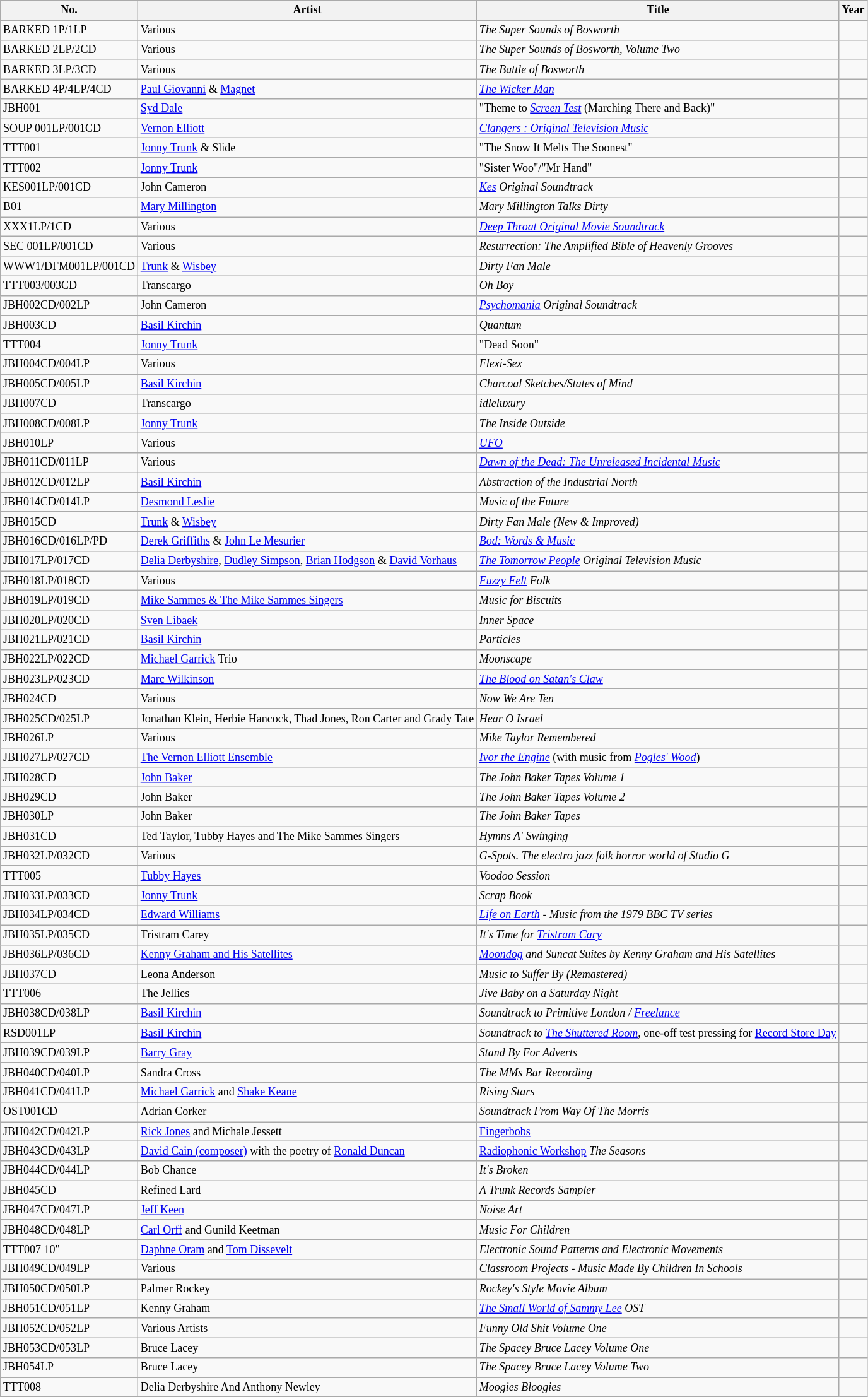<table class="sortable wikitable" style="font-size:9pt">
<tr>
<th>No.</th>
<th>Artist</th>
<th>Title</th>
<th>Year</th>
</tr>
<tr>
<td>BARKED 1P/1LP</td>
<td>Various</td>
<td><em>The Super Sounds of Bosworth</em></td>
<td></td>
</tr>
<tr>
<td>BARKED 2LP/2CD</td>
<td>Various</td>
<td><em>The Super Sounds of Bosworth, Volume Two</em></td>
<td></td>
</tr>
<tr>
<td>BARKED 3LP/3CD</td>
<td>Various</td>
<td><em>The Battle of Bosworth</em></td>
<td></td>
</tr>
<tr>
<td>BARKED 4P/4LP/4CD</td>
<td><a href='#'>Paul Giovanni</a> & <a href='#'>Magnet</a></td>
<td><em><a href='#'>The Wicker Man</a></em></td>
<td></td>
</tr>
<tr>
<td>JBH001</td>
<td><a href='#'>Syd Dale</a></td>
<td>"Theme to <em><a href='#'>Screen Test</a></em> (Marching There and Back)"</td>
<td></td>
</tr>
<tr>
<td>SOUP 001LP/001CD</td>
<td><a href='#'>Vernon Elliott</a></td>
<td><em><a href='#'>Clangers : Original Television Music</a></em></td>
<td></td>
</tr>
<tr>
<td>TTT001</td>
<td><a href='#'>Jonny Trunk</a> & Slide</td>
<td>"The Snow It Melts The Soonest"</td>
<td></td>
</tr>
<tr>
<td>TTT002</td>
<td><a href='#'>Jonny Trunk</a></td>
<td>"Sister Woo"/"Mr Hand"</td>
<td></td>
</tr>
<tr>
<td>KES001LP/001CD</td>
<td>John Cameron</td>
<td><em><a href='#'>Kes</a> Original Soundtrack</em></td>
<td></td>
</tr>
<tr>
<td>B01</td>
<td><a href='#'>Mary Millington</a></td>
<td><em>Mary Millington Talks Dirty</em></td>
<td></td>
</tr>
<tr>
<td>XXX1LP/1CD</td>
<td>Various</td>
<td><em><a href='#'>Deep Throat Original Movie Soundtrack</a></em></td>
<td></td>
</tr>
<tr>
<td>SEC 001LP/001CD</td>
<td>Various</td>
<td><em>Resurrection: The Amplified Bible of Heavenly Grooves</em></td>
<td></td>
</tr>
<tr>
<td>WWW1/DFM001LP/001CD</td>
<td><a href='#'>Trunk</a> & <a href='#'>Wisbey</a></td>
<td><em>Dirty Fan Male</em></td>
<td></td>
</tr>
<tr>
<td>TTT003/003CD</td>
<td>Transcargo</td>
<td><em>Oh Boy</em></td>
<td></td>
</tr>
<tr>
<td>JBH002CD/002LP</td>
<td>John Cameron</td>
<td><em><a href='#'>Psychomania</a> Original Soundtrack</em></td>
<td></td>
</tr>
<tr>
<td>JBH003CD</td>
<td><a href='#'>Basil Kirchin</a></td>
<td><em>Quantum</em></td>
<td></td>
</tr>
<tr>
<td>TTT004</td>
<td><a href='#'>Jonny Trunk</a></td>
<td>"Dead Soon"</td>
<td></td>
</tr>
<tr>
<td>JBH004CD/004LP</td>
<td>Various</td>
<td><em>Flexi-Sex</em></td>
<td></td>
</tr>
<tr>
<td>JBH005CD/005LP</td>
<td><a href='#'>Basil Kirchin</a></td>
<td><em>Charcoal Sketches/States of Mind</em></td>
<td></td>
</tr>
<tr>
<td>JBH007CD</td>
<td>Transcargo</td>
<td><em>idleluxury</em></td>
<td></td>
</tr>
<tr>
<td>JBH008CD/008LP</td>
<td><a href='#'>Jonny Trunk</a></td>
<td><em>The Inside Outside</em></td>
<td></td>
</tr>
<tr>
<td>JBH010LP</td>
<td>Various</td>
<td><em><a href='#'>UFO</a></em></td>
<td></td>
</tr>
<tr>
<td>JBH011CD/011LP</td>
<td>Various</td>
<td><em><a href='#'>Dawn of the Dead: The Unreleased Incidental Music</a></em></td>
<td></td>
</tr>
<tr>
<td>JBH012CD/012LP</td>
<td><a href='#'>Basil Kirchin</a></td>
<td><em>Abstraction of the Industrial North</em></td>
<td></td>
</tr>
<tr>
<td>JBH014CD/014LP</td>
<td><a href='#'>Desmond Leslie</a></td>
<td><em>Music of the Future</em></td>
<td></td>
</tr>
<tr>
<td>JBH015CD</td>
<td><a href='#'>Trunk</a> & <a href='#'>Wisbey</a></td>
<td><em>Dirty Fan Male (New & Improved)</em></td>
<td></td>
</tr>
<tr>
<td>JBH016CD/016LP/PD</td>
<td><a href='#'>Derek Griffiths</a> & <a href='#'>John Le Mesurier</a></td>
<td><em><a href='#'>Bod: Words & Music</a></em></td>
<td></td>
</tr>
<tr>
<td>JBH017LP/017CD</td>
<td><a href='#'>Delia Derbyshire</a>, <a href='#'>Dudley Simpson</a>, <a href='#'>Brian Hodgson</a> & <a href='#'>David Vorhaus</a></td>
<td><em><a href='#'>The Tomorrow People</a> Original Television Music</em></td>
<td></td>
</tr>
<tr>
<td>JBH018LP/018CD</td>
<td>Various</td>
<td><em><a href='#'>Fuzzy Felt</a> Folk</em></td>
<td></td>
</tr>
<tr>
<td>JBH019LP/019CD</td>
<td><a href='#'>Mike Sammes & The Mike Sammes Singers</a></td>
<td><em>Music for Biscuits</em></td>
<td></td>
</tr>
<tr>
<td>JBH020LP/020CD</td>
<td><a href='#'>Sven Libaek</a></td>
<td><em>Inner Space</em></td>
<td></td>
</tr>
<tr>
<td>JBH021LP/021CD</td>
<td><a href='#'>Basil Kirchin</a></td>
<td><em>Particles</em></td>
<td></td>
</tr>
<tr>
<td>JBH022LP/022CD</td>
<td><a href='#'>Michael Garrick</a> Trio</td>
<td><em>Moonscape</em></td>
<td></td>
</tr>
<tr>
<td>JBH023LP/023CD</td>
<td><a href='#'>Marc Wilkinson</a></td>
<td><em><a href='#'>The Blood on Satan's Claw</a></em></td>
<td></td>
</tr>
<tr>
<td>JBH024CD</td>
<td>Various</td>
<td><em>Now We Are Ten</em></td>
<td></td>
</tr>
<tr>
<td>JBH025CD/025LP</td>
<td>Jonathan Klein, Herbie Hancock, Thad Jones, Ron Carter and Grady Tate</td>
<td><em>Hear O Israel</em></td>
<td></td>
</tr>
<tr>
<td>JBH026LP</td>
<td>Various</td>
<td><em>Mike Taylor Remembered</em></td>
<td></td>
</tr>
<tr>
<td>JBH027LP/027CD</td>
<td><a href='#'>The Vernon Elliott Ensemble</a></td>
<td><em><a href='#'>Ivor the Engine</a></em> (with music from <em><a href='#'>Pogles' Wood</a></em>)</td>
<td></td>
</tr>
<tr>
<td>JBH028CD</td>
<td><a href='#'>John Baker</a></td>
<td><em>The John Baker Tapes Volume 1</em></td>
<td></td>
</tr>
<tr>
<td>JBH029CD</td>
<td>John Baker</td>
<td><em>The John Baker Tapes Volume 2</em></td>
<td></td>
</tr>
<tr>
<td>JBH030LP</td>
<td>John Baker</td>
<td><em>The John Baker Tapes</em></td>
<td></td>
</tr>
<tr>
<td>JBH031CD</td>
<td>Ted Taylor, Tubby Hayes and The Mike Sammes Singers</td>
<td><em>Hymns A' Swinging</em></td>
<td></td>
</tr>
<tr>
<td>JBH032LP/032CD</td>
<td>Various</td>
<td><em>G-Spots. The electro jazz folk horror world of Studio G</em></td>
<td></td>
</tr>
<tr>
<td>TTT005</td>
<td><a href='#'>Tubby Hayes</a></td>
<td><em>Voodoo Session</em></td>
<td></td>
</tr>
<tr>
<td>JBH033LP/033CD</td>
<td><a href='#'>Jonny Trunk</a></td>
<td><em>Scrap Book</em></td>
<td></td>
</tr>
<tr>
<td>JBH034LP/034CD</td>
<td><a href='#'>Edward Williams</a></td>
<td><em><a href='#'>Life on Earth</a> - Music from the 1979 BBC TV series </em></td>
<td></td>
</tr>
<tr>
<td>JBH035LP/035CD</td>
<td>Tristram Carey</td>
<td><em>It's Time for <a href='#'>Tristram Cary</a></em></td>
<td></td>
</tr>
<tr>
<td>JBH036LP/036CD</td>
<td><a href='#'>Kenny Graham and His Satellites</a></td>
<td><em><a href='#'>Moondog</a> and Suncat Suites by Kenny Graham and His Satellites</em></td>
<td></td>
</tr>
<tr>
<td>JBH037CD</td>
<td>Leona Anderson</td>
<td><em>Music to Suffer By (Remastered)</em></td>
<td></td>
</tr>
<tr>
<td>TTT006</td>
<td>The Jellies</td>
<td><em>Jive Baby on a Saturday Night</em></td>
<td></td>
</tr>
<tr>
<td>JBH038CD/038LP</td>
<td><a href='#'>Basil Kirchin</a></td>
<td><em>Soundtrack to Primitive London / <a href='#'>Freelance</a></em></td>
<td></td>
</tr>
<tr>
<td>RSD001LP</td>
<td><a href='#'>Basil Kirchin</a></td>
<td><em>Soundtrack to <a href='#'>The Shuttered Room</a></em>, one-off test pressing for <a href='#'>Record Store Day</a></td>
<td></td>
</tr>
<tr>
<td>JBH039CD/039LP</td>
<td><a href='#'>Barry Gray</a></td>
<td><em>Stand By For Adverts</em></td>
<td></td>
</tr>
<tr>
<td>JBH040CD/040LP</td>
<td>Sandra Cross</td>
<td><em>The MMs Bar Recording</em></td>
<td></td>
</tr>
<tr>
<td>JBH041CD/041LP</td>
<td><a href='#'>Michael Garrick</a> and <a href='#'>Shake Keane</a></td>
<td><em>Rising Stars</em></td>
<td></td>
</tr>
<tr>
<td>OST001CD</td>
<td>Adrian Corker</td>
<td><em>Soundtrack From Way Of The Morris</em></td>
<td></td>
</tr>
<tr>
<td>JBH042CD/042LP</td>
<td><a href='#'>Rick Jones</a> and Michale Jessett</td>
<td><a href='#'>Fingerbobs</a></td>
<td></td>
</tr>
<tr>
<td>JBH043CD/043LP</td>
<td><a href='#'>David Cain (composer)</a> with the poetry of <a href='#'>Ronald Duncan</a></td>
<td><a href='#'>Radiophonic Workshop</a> <em>The Seasons</em></td>
<td></td>
</tr>
<tr>
<td>JBH044CD/044LP</td>
<td>Bob Chance</td>
<td><em>It's Broken</em></td>
<td></td>
</tr>
<tr>
<td>JBH045CD</td>
<td>Refined Lard</td>
<td><em>A Trunk Records Sampler</em></td>
<td></td>
</tr>
<tr>
<td>JBH047CD/047LP</td>
<td><a href='#'>Jeff Keen</a></td>
<td><em>Noise Art</em></td>
<td></td>
</tr>
<tr>
<td>JBH048CD/048LP</td>
<td><a href='#'>Carl Orff</a> and Gunild Keetman</td>
<td><em>Music For Children</em></td>
<td></td>
</tr>
<tr>
<td>TTT007 10"</td>
<td><a href='#'>Daphne Oram</a> and <a href='#'>Tom Dissevelt</a></td>
<td><em>Electronic Sound Patterns and Electronic Movements  </em></td>
<td></td>
</tr>
<tr>
<td>JBH049CD/049LP</td>
<td>Various</td>
<td><em>Classroom Projects - Music Made By Children In Schools</em></td>
<td></td>
</tr>
<tr>
<td>JBH050CD/050LP</td>
<td>Palmer Rockey</td>
<td><em>Rockey's Style Movie Album</em></td>
<td></td>
</tr>
<tr>
<td>JBH051CD/051LP</td>
<td>Kenny Graham</td>
<td><em><a href='#'>The Small World of Sammy Lee</a> OST</em></td>
<td></td>
</tr>
<tr>
<td>JBH052CD/052LP</td>
<td>Various Artists</td>
<td><em>Funny Old Shit Volume One</em></td>
<td></td>
</tr>
<tr>
<td>JBH053CD/053LP</td>
<td>Bruce Lacey</td>
<td><em>The Spacey Bruce Lacey Volume One</em></td>
<td></td>
</tr>
<tr>
<td>JBH054LP</td>
<td>Bruce Lacey</td>
<td><em>The Spacey Bruce Lacey Volume Two</em></td>
<td></td>
</tr>
<tr>
<td>TTT008</td>
<td>Delia Derbyshire And Anthony Newley</td>
<td><em>Moogies Bloogies</em></td>
<td></td>
</tr>
</table>
